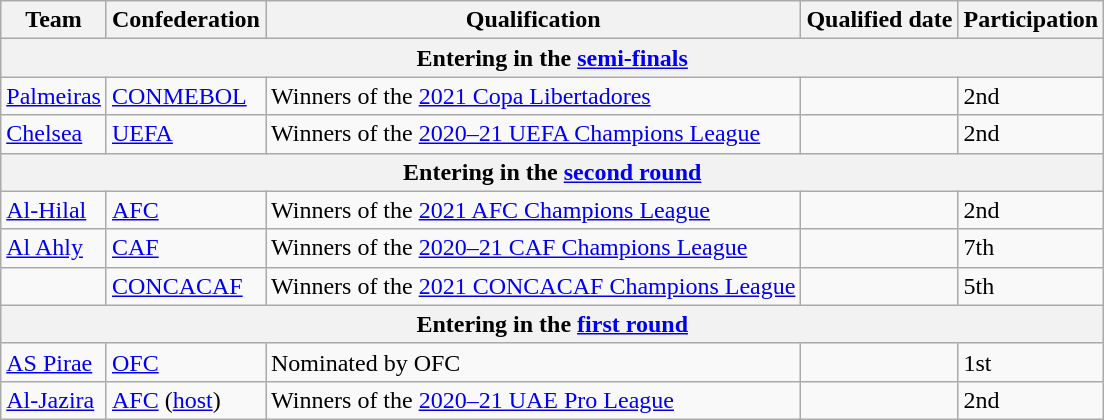<table class="wikitable">
<tr>
<th>Team</th>
<th>Confederation</th>
<th>Qualification</th>
<th>Qualified date</th>
<th>Participation</th>
</tr>
<tr>
<th colspan=5>Entering in the <a href='#'>semi-finals</a></th>
</tr>
<tr>
<td> <a href='#'>Palmeiras</a></td>
<td><a href='#'>CONMEBOL</a></td>
<td>Winners of the <a href='#'>2021 Copa Libertadores</a></td>
<td></td>
<td>2nd </td>
</tr>
<tr>
<td> <a href='#'>Chelsea</a></td>
<td><a href='#'>UEFA</a></td>
<td>Winners of the <a href='#'>2020–21 UEFA Champions League</a></td>
<td></td>
<td>2nd </td>
</tr>
<tr>
<th colspan=5>Entering in the <a href='#'>second round</a></th>
</tr>
<tr>
<td> <a href='#'>Al-Hilal</a></td>
<td><a href='#'>AFC</a></td>
<td>Winners of the <a href='#'>2021 AFC Champions League</a></td>
<td></td>
<td>2nd </td>
</tr>
<tr>
<td> <a href='#'>Al Ahly</a></td>
<td><a href='#'>CAF</a></td>
<td>Winners of the <a href='#'>2020–21 CAF Champions League</a></td>
<td></td>
<td>7th </td>
</tr>
<tr>
<td></td>
<td><a href='#'>CONCACAF</a></td>
<td>Winners of the <a href='#'>2021 CONCACAF Champions League</a></td>
<td></td>
<td>5th </td>
</tr>
<tr>
<th colspan=5>Entering in the <a href='#'>first round</a></th>
</tr>
<tr>
<td> <a href='#'>AS Pirae</a></td>
<td><a href='#'>OFC</a></td>
<td>Nominated by OFC</td>
<td></td>
<td>1st</td>
</tr>
<tr>
<td> <a href='#'>Al-Jazira</a></td>
<td><a href='#'>AFC</a> (<a href='#'>host</a>)</td>
<td>Winners of the <a href='#'>2020–21 UAE Pro League</a></td>
<td></td>
<td>2nd </td>
</tr>
</table>
